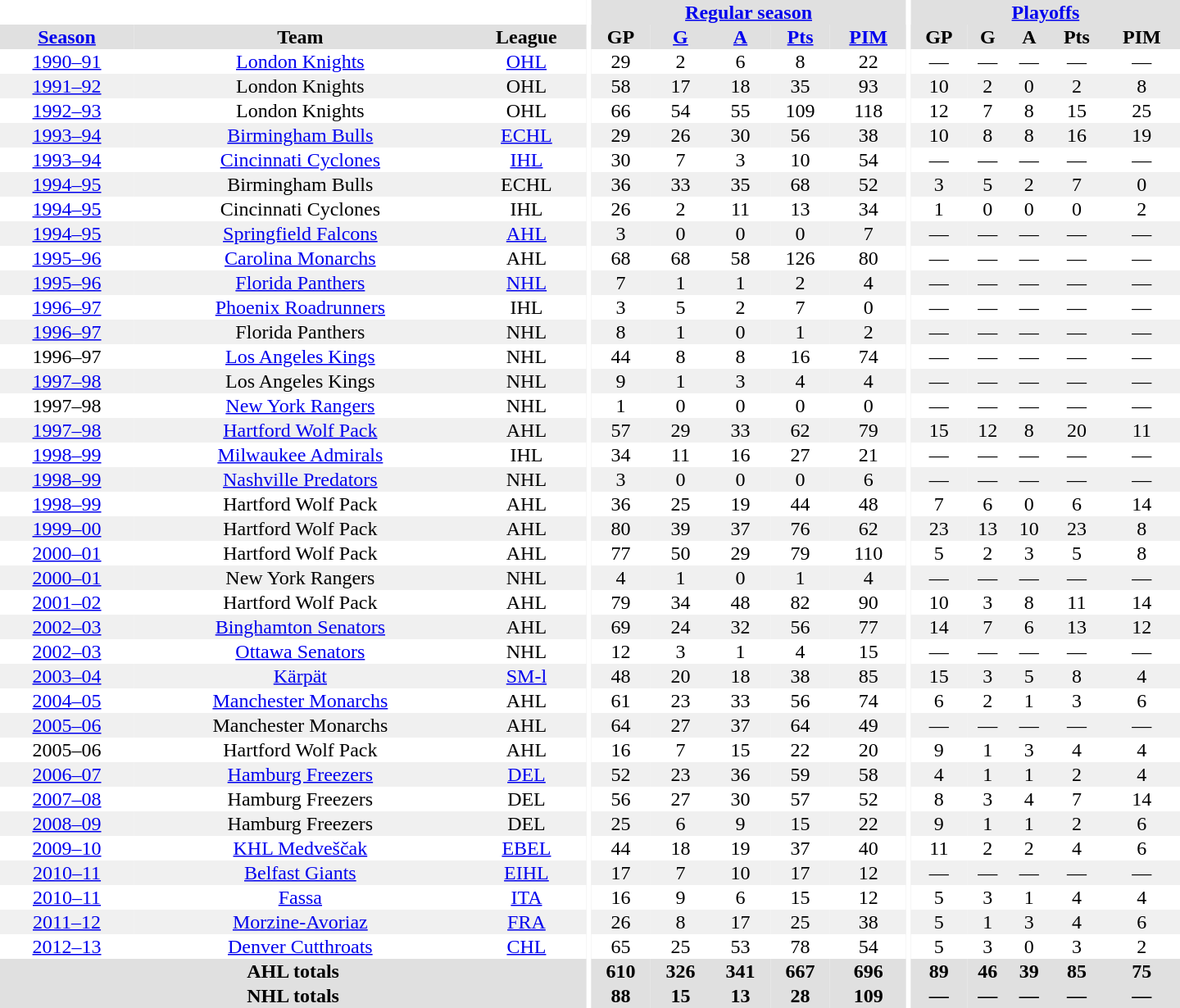<table border="0" cellpadding="1" cellspacing="0" style="text-align:center; width:60em">
<tr bgcolor="#e0e0e0">
<th colspan="3" bgcolor="#ffffff"></th>
<th rowspan="100" bgcolor="#ffffff"></th>
<th colspan="5"><a href='#'>Regular season</a></th>
<th rowspan="100" bgcolor="#ffffff"></th>
<th colspan="5"><a href='#'>Playoffs</a></th>
</tr>
<tr bgcolor="#e0e0e0">
<th><a href='#'>Season</a></th>
<th>Team</th>
<th>League</th>
<th>GP</th>
<th><a href='#'>G</a></th>
<th><a href='#'>A</a></th>
<th><a href='#'>Pts</a></th>
<th><a href='#'>PIM</a></th>
<th>GP</th>
<th>G</th>
<th>A</th>
<th>Pts</th>
<th>PIM</th>
</tr>
<tr>
<td><a href='#'>1990–91</a></td>
<td><a href='#'>London Knights</a></td>
<td><a href='#'>OHL</a></td>
<td>29</td>
<td>2</td>
<td>6</td>
<td>8</td>
<td>22</td>
<td>—</td>
<td>—</td>
<td>—</td>
<td>—</td>
<td>—</td>
</tr>
<tr bgcolor="#f0f0f0">
<td><a href='#'>1991–92</a></td>
<td>London Knights</td>
<td>OHL</td>
<td>58</td>
<td>17</td>
<td>18</td>
<td>35</td>
<td>93</td>
<td>10</td>
<td>2</td>
<td>0</td>
<td>2</td>
<td>8</td>
</tr>
<tr>
<td><a href='#'>1992–93</a></td>
<td>London Knights</td>
<td>OHL</td>
<td>66</td>
<td>54</td>
<td>55</td>
<td>109</td>
<td>118</td>
<td>12</td>
<td>7</td>
<td>8</td>
<td>15</td>
<td>25</td>
</tr>
<tr bgcolor="#f0f0f0">
<td><a href='#'>1993–94</a></td>
<td><a href='#'>Birmingham Bulls</a></td>
<td><a href='#'>ECHL</a></td>
<td>29</td>
<td>26</td>
<td>30</td>
<td>56</td>
<td>38</td>
<td>10</td>
<td>8</td>
<td>8</td>
<td>16</td>
<td>19</td>
</tr>
<tr>
<td><a href='#'>1993–94</a></td>
<td><a href='#'>Cincinnati Cyclones</a></td>
<td><a href='#'>IHL</a></td>
<td>30</td>
<td>7</td>
<td>3</td>
<td>10</td>
<td>54</td>
<td>—</td>
<td>—</td>
<td>—</td>
<td>—</td>
<td>—</td>
</tr>
<tr bgcolor="#f0f0f0">
<td><a href='#'>1994–95</a></td>
<td>Birmingham Bulls</td>
<td>ECHL</td>
<td>36</td>
<td>33</td>
<td>35</td>
<td>68</td>
<td>52</td>
<td>3</td>
<td>5</td>
<td>2</td>
<td>7</td>
<td>0</td>
</tr>
<tr>
<td><a href='#'>1994–95</a></td>
<td>Cincinnati Cyclones</td>
<td>IHL</td>
<td>26</td>
<td>2</td>
<td>11</td>
<td>13</td>
<td>34</td>
<td>1</td>
<td>0</td>
<td>0</td>
<td>0</td>
<td>2</td>
</tr>
<tr bgcolor="#f0f0f0">
<td><a href='#'>1994–95</a></td>
<td><a href='#'>Springfield Falcons</a></td>
<td><a href='#'>AHL</a></td>
<td>3</td>
<td>0</td>
<td>0</td>
<td>0</td>
<td>7</td>
<td>—</td>
<td>—</td>
<td>—</td>
<td>—</td>
<td>—</td>
</tr>
<tr>
<td><a href='#'>1995–96</a></td>
<td><a href='#'>Carolina Monarchs</a></td>
<td>AHL</td>
<td>68</td>
<td>68</td>
<td>58</td>
<td>126</td>
<td>80</td>
<td>—</td>
<td>—</td>
<td>—</td>
<td>—</td>
<td>—</td>
</tr>
<tr bgcolor="#f0f0f0">
<td><a href='#'>1995–96</a></td>
<td><a href='#'>Florida Panthers</a></td>
<td><a href='#'>NHL</a></td>
<td>7</td>
<td>1</td>
<td>1</td>
<td>2</td>
<td>4</td>
<td>—</td>
<td>—</td>
<td>—</td>
<td>—</td>
<td>—</td>
</tr>
<tr>
<td><a href='#'>1996–97</a></td>
<td><a href='#'>Phoenix Roadrunners</a></td>
<td>IHL</td>
<td>3</td>
<td>5</td>
<td>2</td>
<td>7</td>
<td>0</td>
<td>—</td>
<td>—</td>
<td>—</td>
<td>—</td>
<td>—</td>
</tr>
<tr bgcolor="#f0f0f0">
<td><a href='#'>1996–97</a></td>
<td>Florida Panthers</td>
<td>NHL</td>
<td>8</td>
<td>1</td>
<td>0</td>
<td>1</td>
<td>2</td>
<td>—</td>
<td>—</td>
<td>—</td>
<td>—</td>
<td>—</td>
</tr>
<tr>
<td>1996–97</td>
<td><a href='#'>Los Angeles Kings</a></td>
<td>NHL</td>
<td>44</td>
<td>8</td>
<td>8</td>
<td>16</td>
<td>74</td>
<td>—</td>
<td>—</td>
<td>—</td>
<td>—</td>
<td>—</td>
</tr>
<tr bgcolor="#f0f0f0">
<td><a href='#'>1997–98</a></td>
<td>Los Angeles Kings</td>
<td>NHL</td>
<td>9</td>
<td>1</td>
<td>3</td>
<td>4</td>
<td>4</td>
<td>—</td>
<td>—</td>
<td>—</td>
<td>—</td>
<td>—</td>
</tr>
<tr>
<td>1997–98</td>
<td><a href='#'>New York Rangers</a></td>
<td>NHL</td>
<td>1</td>
<td>0</td>
<td>0</td>
<td>0</td>
<td>0</td>
<td>—</td>
<td>—</td>
<td>—</td>
<td>—</td>
<td>—</td>
</tr>
<tr bgcolor="#f0f0f0">
<td><a href='#'>1997–98</a></td>
<td><a href='#'>Hartford Wolf Pack</a></td>
<td>AHL</td>
<td>57</td>
<td>29</td>
<td>33</td>
<td>62</td>
<td>79</td>
<td>15</td>
<td>12</td>
<td>8</td>
<td>20</td>
<td>11</td>
</tr>
<tr>
<td><a href='#'>1998–99</a></td>
<td><a href='#'>Milwaukee Admirals</a></td>
<td>IHL</td>
<td>34</td>
<td>11</td>
<td>16</td>
<td>27</td>
<td>21</td>
<td>—</td>
<td>—</td>
<td>—</td>
<td>—</td>
<td>—</td>
</tr>
<tr bgcolor="#f0f0f0">
<td><a href='#'>1998–99</a></td>
<td><a href='#'>Nashville Predators</a></td>
<td>NHL</td>
<td>3</td>
<td>0</td>
<td>0</td>
<td>0</td>
<td>6</td>
<td>—</td>
<td>—</td>
<td>—</td>
<td>—</td>
<td>—</td>
</tr>
<tr>
<td><a href='#'>1998–99</a></td>
<td>Hartford Wolf Pack</td>
<td>AHL</td>
<td>36</td>
<td>25</td>
<td>19</td>
<td>44</td>
<td>48</td>
<td>7</td>
<td>6</td>
<td>0</td>
<td>6</td>
<td>14</td>
</tr>
<tr bgcolor="#f0f0f0">
<td><a href='#'>1999–00</a></td>
<td>Hartford Wolf Pack</td>
<td>AHL</td>
<td>80</td>
<td>39</td>
<td>37</td>
<td>76</td>
<td>62</td>
<td>23</td>
<td>13</td>
<td>10</td>
<td>23</td>
<td>8</td>
</tr>
<tr>
<td><a href='#'>2000–01</a></td>
<td>Hartford Wolf Pack</td>
<td>AHL</td>
<td>77</td>
<td>50</td>
<td>29</td>
<td>79</td>
<td>110</td>
<td>5</td>
<td>2</td>
<td>3</td>
<td>5</td>
<td>8</td>
</tr>
<tr bgcolor="#f0f0f0">
<td><a href='#'>2000–01</a></td>
<td>New York Rangers</td>
<td>NHL</td>
<td>4</td>
<td>1</td>
<td>0</td>
<td>1</td>
<td>4</td>
<td>—</td>
<td>—</td>
<td>—</td>
<td>—</td>
<td>—</td>
</tr>
<tr>
<td><a href='#'>2001–02</a></td>
<td>Hartford Wolf Pack</td>
<td>AHL</td>
<td>79</td>
<td>34</td>
<td>48</td>
<td>82</td>
<td>90</td>
<td>10</td>
<td>3</td>
<td>8</td>
<td>11</td>
<td>14</td>
</tr>
<tr bgcolor="#f0f0f0">
<td><a href='#'>2002–03</a></td>
<td><a href='#'>Binghamton Senators</a></td>
<td>AHL</td>
<td>69</td>
<td>24</td>
<td>32</td>
<td>56</td>
<td>77</td>
<td>14</td>
<td>7</td>
<td>6</td>
<td>13</td>
<td>12</td>
</tr>
<tr>
<td><a href='#'>2002–03</a></td>
<td><a href='#'>Ottawa Senators</a></td>
<td>NHL</td>
<td>12</td>
<td>3</td>
<td>1</td>
<td>4</td>
<td>15</td>
<td>—</td>
<td>—</td>
<td>—</td>
<td>—</td>
<td>—</td>
</tr>
<tr bgcolor="#f0f0f0">
<td><a href='#'>2003–04</a></td>
<td><a href='#'>Kärpät</a></td>
<td><a href='#'>SM-l</a></td>
<td>48</td>
<td>20</td>
<td>18</td>
<td>38</td>
<td>85</td>
<td>15</td>
<td>3</td>
<td>5</td>
<td>8</td>
<td>4</td>
</tr>
<tr>
<td><a href='#'>2004–05</a></td>
<td><a href='#'>Manchester Monarchs</a></td>
<td>AHL</td>
<td>61</td>
<td>23</td>
<td>33</td>
<td>56</td>
<td>74</td>
<td>6</td>
<td>2</td>
<td>1</td>
<td>3</td>
<td>6</td>
</tr>
<tr bgcolor="#f0f0f0">
<td><a href='#'>2005–06</a></td>
<td>Manchester Monarchs</td>
<td>AHL</td>
<td>64</td>
<td>27</td>
<td>37</td>
<td>64</td>
<td>49</td>
<td>—</td>
<td>—</td>
<td>—</td>
<td>—</td>
<td>—</td>
</tr>
<tr>
<td>2005–06</td>
<td>Hartford Wolf Pack</td>
<td>AHL</td>
<td>16</td>
<td>7</td>
<td>15</td>
<td>22</td>
<td>20</td>
<td>9</td>
<td>1</td>
<td>3</td>
<td>4</td>
<td>4</td>
</tr>
<tr bgcolor="#f0f0f0">
<td><a href='#'>2006–07</a></td>
<td><a href='#'>Hamburg Freezers</a></td>
<td><a href='#'>DEL</a></td>
<td>52</td>
<td>23</td>
<td>36</td>
<td>59</td>
<td>58</td>
<td>4</td>
<td>1</td>
<td>1</td>
<td>2</td>
<td>4</td>
</tr>
<tr>
<td><a href='#'>2007–08</a></td>
<td>Hamburg Freezers</td>
<td>DEL</td>
<td>56</td>
<td>27</td>
<td>30</td>
<td>57</td>
<td>52</td>
<td>8</td>
<td>3</td>
<td>4</td>
<td>7</td>
<td>14</td>
</tr>
<tr bgcolor="#f0f0f0">
<td><a href='#'>2008–09</a></td>
<td>Hamburg Freezers</td>
<td>DEL</td>
<td>25</td>
<td>6</td>
<td>9</td>
<td>15</td>
<td>22</td>
<td>9</td>
<td>1</td>
<td>1</td>
<td>2</td>
<td>6</td>
</tr>
<tr>
<td><a href='#'>2009–10</a></td>
<td><a href='#'>KHL Medveščak</a></td>
<td><a href='#'>EBEL</a></td>
<td>44</td>
<td>18</td>
<td>19</td>
<td>37</td>
<td>40</td>
<td>11</td>
<td>2</td>
<td>2</td>
<td>4</td>
<td>6</td>
</tr>
<tr bgcolor="#f0f0f0">
<td><a href='#'>2010–11</a></td>
<td><a href='#'>Belfast Giants</a></td>
<td><a href='#'>EIHL</a></td>
<td>17</td>
<td>7</td>
<td>10</td>
<td>17</td>
<td>12</td>
<td>—</td>
<td>—</td>
<td>—</td>
<td>—</td>
<td>—</td>
</tr>
<tr>
<td><a href='#'>2010–11</a></td>
<td><a href='#'>Fassa</a></td>
<td><a href='#'>ITA</a></td>
<td>16</td>
<td>9</td>
<td>6</td>
<td>15</td>
<td>12</td>
<td>5</td>
<td>3</td>
<td>1</td>
<td>4</td>
<td>4</td>
</tr>
<tr bgcolor="#f0f0f0">
<td><a href='#'>2011–12</a></td>
<td><a href='#'>Morzine-Avoriaz</a></td>
<td><a href='#'>FRA</a></td>
<td>26</td>
<td>8</td>
<td>17</td>
<td>25</td>
<td>38</td>
<td>5</td>
<td>1</td>
<td>3</td>
<td>4</td>
<td>6</td>
</tr>
<tr>
<td><a href='#'>2012–13</a></td>
<td><a href='#'>Denver Cutthroats</a></td>
<td><a href='#'>CHL</a></td>
<td>65</td>
<td>25</td>
<td>53</td>
<td>78</td>
<td>54</td>
<td>5</td>
<td>3</td>
<td>0</td>
<td>3</td>
<td>2</td>
</tr>
<tr bgcolor="#e0e0e0">
<th colspan="3">AHL totals</th>
<th>610</th>
<th>326</th>
<th>341</th>
<th>667</th>
<th>696</th>
<th>89</th>
<th>46</th>
<th>39</th>
<th>85</th>
<th>75</th>
</tr>
<tr bgcolor="#e0e0e0">
<th colspan="3">NHL totals</th>
<th>88</th>
<th>15</th>
<th>13</th>
<th>28</th>
<th>109</th>
<th>—</th>
<th>—</th>
<th>—</th>
<th>—</th>
<th>—</th>
</tr>
</table>
